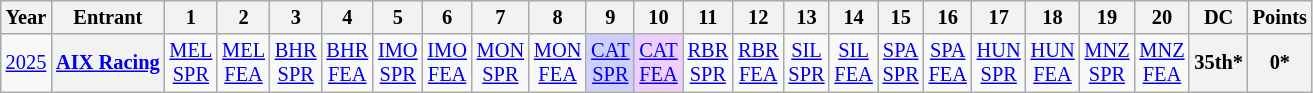<table class="wikitable" style="text-align:center; font-size:85%">
<tr>
<th>Year</th>
<th>Entrant</th>
<th>1</th>
<th>2</th>
<th>3</th>
<th>4</th>
<th>5</th>
<th>6</th>
<th>7</th>
<th>8</th>
<th>9</th>
<th>10</th>
<th>11</th>
<th>12</th>
<th>13</th>
<th>14</th>
<th>15</th>
<th>16</th>
<th>17</th>
<th>18</th>
<th>19</th>
<th>20</th>
<th>DC</th>
<th>Points</th>
</tr>
<tr>
<td><a href='#'>2025</a></td>
<th nowrap><a href='#'>AIX Racing</a></th>
<td style="background:#;"><a href='#'>MEL<br>SPR</a><br></td>
<td style="background:#;"><a href='#'>MEL<br>FEA</a><br></td>
<td style="background:#;"><a href='#'>BHR<br>SPR</a><br></td>
<td style="background:#;"><a href='#'>BHR<br>FEA</a><br></td>
<td style="background:#;"><a href='#'>IMO<br>SPR</a><br></td>
<td style="background:#;"><a href='#'>IMO<br>FEA</a><br></td>
<td style="background:#;"><a href='#'>MON<br>SPR</a><br></td>
<td style="background:#;"><a href='#'>MON<br>FEA</a><br></td>
<td style="background:#CFCFFF;"><a href='#'>CAT<br>SPR</a><br></td>
<td style="background:#EFCFFF;"><a href='#'>CAT<br>FEA</a><br></td>
<td style="background:#;"><a href='#'>RBR<br>SPR</a><br></td>
<td style="background:#;"><a href='#'>RBR<br>FEA</a><br></td>
<td style="background:#;"><a href='#'>SIL<br>SPR</a><br></td>
<td style="background:#;"><a href='#'>SIL<br>FEA</a><br></td>
<td style="background:#;"><a href='#'>SPA<br>SPR</a><br></td>
<td style="background:#;"><a href='#'>SPA<br>FEA</a><br></td>
<td style="background:#;"><a href='#'>HUN<br>SPR</a><br></td>
<td style="background:#;"><a href='#'>HUN<br>FEA</a><br></td>
<td style="background:#;"><a href='#'>MNZ<br>SPR</a><br></td>
<td style="background:#;"><a href='#'>MNZ<br>FEA</a><br></td>
<th>35th*</th>
<th>0*</th>
</tr>
</table>
